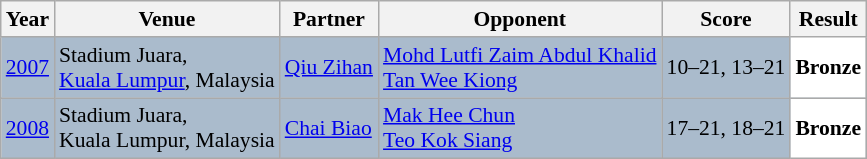<table class="sortable wikitable" style="font-size: 90%;">
<tr>
<th>Year</th>
<th>Venue</th>
<th>Partner</th>
<th>Opponent</th>
<th>Score</th>
<th>Result</th>
</tr>
<tr style="background:#AABBCC">
<td align="center"><a href='#'>2007</a></td>
<td align="left">Stadium Juara,<br><a href='#'>Kuala Lumpur</a>, Malaysia</td>
<td align="left"> <a href='#'>Qiu Zihan</a></td>
<td align="left"> <a href='#'>Mohd Lutfi Zaim Abdul Khalid</a><br> <a href='#'>Tan Wee Kiong</a></td>
<td align="left">10–21, 13–21</td>
<td style="text-align:left; background:white"> <strong>Bronze</strong></td>
</tr>
<tr style="background:#AABBCC">
<td align="center"><a href='#'>2008</a></td>
<td align="left">Stadium Juara,<br>Kuala Lumpur, Malaysia</td>
<td align="left"> <a href='#'>Chai Biao</a></td>
<td align="left"> <a href='#'>Mak Hee Chun</a><br> <a href='#'>Teo Kok Siang</a></td>
<td align="left">17–21, 18–21</td>
<td style="text-align:left; background:white"> <strong>Bronze</strong></td>
</tr>
</table>
